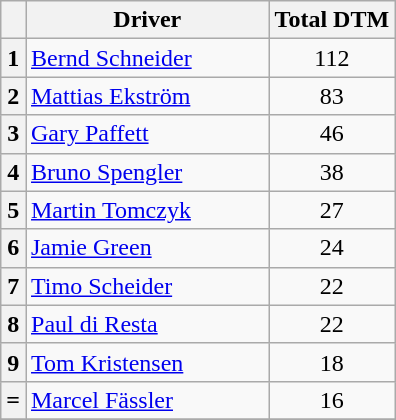<table class="wikitable" style="text-align:center;" style="font-size:97%;">
<tr>
<th></th>
<th width="155px">Driver</th>
<th>Total DTM</th>
</tr>
<tr>
<th>1</th>
<td align="left"> <a href='#'>Bernd Schneider</a></td>
<td align="center">112</td>
</tr>
<tr>
<th>2</th>
<td align="left"> <a href='#'>Mattias Ekström</a></td>
<td align="center">83</td>
</tr>
<tr>
<th>3</th>
<td align="left"> <a href='#'>Gary Paffett</a></td>
<td align="center">46</td>
</tr>
<tr>
<th>4</th>
<td align="left"> <a href='#'>Bruno Spengler</a></td>
<td align="center">38</td>
</tr>
<tr>
<th>5</th>
<td align="left"> <a href='#'>Martin Tomczyk</a></td>
<td align="center">27</td>
</tr>
<tr>
<th>6</th>
<td align="left"> <a href='#'>Jamie Green</a></td>
<td align="center">24</td>
</tr>
<tr>
<th>7</th>
<td align="left"> <a href='#'>Timo Scheider</a></td>
<td align="center">22</td>
</tr>
<tr>
<th>8</th>
<td align="left"> <a href='#'>Paul di Resta</a></td>
<td align="center">22</td>
</tr>
<tr>
<th>9</th>
<td align="left"> <a href='#'>Tom Kristensen</a></td>
<td align="center">18</td>
</tr>
<tr>
<th>=</th>
<td align="left"> <a href='#'>Marcel Fässler</a></td>
<td align="center">16</td>
</tr>
<tr>
</tr>
</table>
